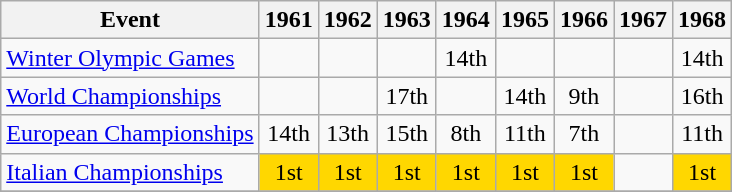<table class="wikitable">
<tr>
<th>Event</th>
<th>1961</th>
<th>1962</th>
<th>1963</th>
<th>1964</th>
<th>1965</th>
<th>1966</th>
<th>1967</th>
<th>1968</th>
</tr>
<tr>
<td><a href='#'>Winter Olympic Games</a></td>
<td></td>
<td></td>
<td></td>
<td align="center">14th</td>
<td></td>
<td></td>
<td></td>
<td align="center">14th</td>
</tr>
<tr>
<td><a href='#'>World Championships</a></td>
<td></td>
<td></td>
<td align="center">17th</td>
<td></td>
<td align="center">14th</td>
<td align="center">9th</td>
<td></td>
<td align="center">16th</td>
</tr>
<tr>
<td><a href='#'>European Championships</a></td>
<td align="center">14th</td>
<td align="center">13th</td>
<td align="center">15th</td>
<td align="center">8th</td>
<td align="center">11th</td>
<td align="center">7th</td>
<td></td>
<td align="center">11th</td>
</tr>
<tr>
<td><a href='#'>Italian Championships</a></td>
<td align="center" bgcolor="gold">1st</td>
<td align="center" bgcolor="gold">1st</td>
<td align="center" bgcolor="gold">1st</td>
<td align="center" bgcolor="gold">1st</td>
<td align="center" bgcolor="gold">1st</td>
<td align="center" bgcolor="gold">1st</td>
<td></td>
<td align="center" bgcolor="gold">1st</td>
</tr>
<tr>
</tr>
</table>
